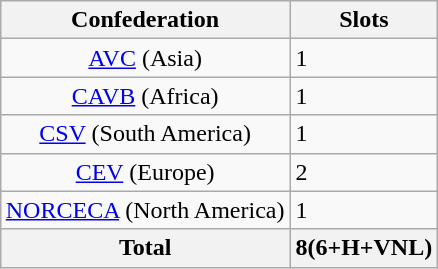<table class="wikitable" style="margin:0 auto;">
<tr>
<th>Confederation</th>
<th>Slots</th>
</tr>
<tr>
<td style="text-align:center;"><a href='#'>AVC</a> (Asia)</td>
<td>1</td>
</tr>
<tr>
<td style="text-align:center;"><a href='#'>CAVB</a> (Africa)</td>
<td>1</td>
</tr>
<tr>
<td style="text-align:center;"><a href='#'>CSV</a> (South America)</td>
<td>1</td>
</tr>
<tr>
<td style="text-align:center;"><a href='#'>CEV</a> (Europe)</td>
<td>2</td>
</tr>
<tr>
<td style="text-align:center;"><a href='#'>NORCECA</a> (North America)</td>
<td>1</td>
</tr>
<tr>
<th>Total</th>
<th>8(6+H+VNL)</th>
</tr>
</table>
